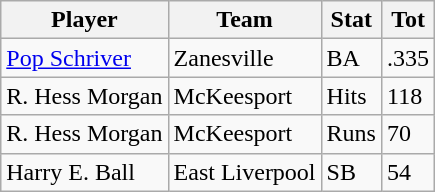<table class="wikitable">
<tr>
<th>Player</th>
<th>Team</th>
<th>Stat</th>
<th>Tot</th>
</tr>
<tr>
<td><a href='#'>Pop Schriver</a></td>
<td>Zanesville</td>
<td>BA</td>
<td>.335</td>
</tr>
<tr>
<td>R. Hess Morgan</td>
<td>McKeesport</td>
<td>Hits</td>
<td>118</td>
</tr>
<tr>
<td>R. Hess Morgan</td>
<td>McKeesport</td>
<td>Runs</td>
<td>70</td>
</tr>
<tr>
<td>Harry E. Ball</td>
<td>East Liverpool</td>
<td>SB</td>
<td>54</td>
</tr>
</table>
